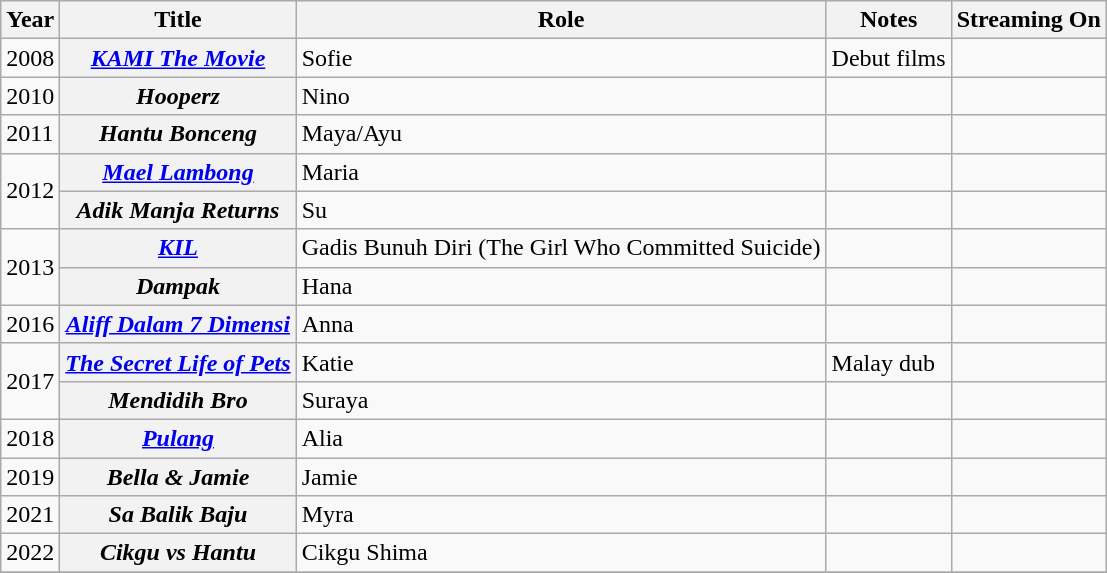<table class="wikitable">
<tr>
<th>Year</th>
<th>Title</th>
<th>Role</th>
<th>Notes</th>
<th>Streaming On</th>
</tr>
<tr>
<td>2008</td>
<th><em><a href='#'>KAMI The Movie</a></em></th>
<td>Sofie</td>
<td>Debut films</td>
<td></td>
</tr>
<tr>
<td>2010</td>
<th><em>Hooperz</em></th>
<td>Nino</td>
<td></td>
<td></td>
</tr>
<tr>
<td>2011</td>
<th><em>Hantu Bonceng</em></th>
<td>Maya/Ayu</td>
<td></td>
<td></td>
</tr>
<tr>
<td rowspan=2>2012</td>
<th><em><a href='#'>Mael Lambong</a></em></th>
<td>Maria</td>
<td></td>
<td></td>
</tr>
<tr>
<th><em>Adik Manja Returns</em></th>
<td>Su</td>
<td></td>
<td></td>
</tr>
<tr>
<td rowspan=2>2013</td>
<th><em><a href='#'>KIL</a></em></th>
<td>Gadis Bunuh Diri (The Girl Who Committed Suicide)</td>
<td></td>
<td></td>
</tr>
<tr>
<th><em>Dampak</em></th>
<td>Hana</td>
<td></td>
<td></td>
</tr>
<tr>
<td>2016</td>
<th><em><a href='#'>Aliff Dalam 7 Dimensi</a></em></th>
<td>Anna</td>
<td></td>
<td></td>
</tr>
<tr>
<td rowspan=2>2017</td>
<th><em><a href='#'>The Secret Life of Pets</a></em></th>
<td>Katie</td>
<td>Malay dub</td>
<td></td>
</tr>
<tr>
<th><em>Mendidih Bro</em></th>
<td>Suraya</td>
<td></td>
<td></td>
</tr>
<tr>
<td>2018</td>
<th><em><a href='#'>Pulang</a></em></th>
<td>Alia</td>
<td></td>
<td></td>
</tr>
<tr>
<td>2019</td>
<th><em>Bella & Jamie</em></th>
<td>Jamie</td>
<td></td>
<td></td>
</tr>
<tr>
<td>2021</td>
<th><em>Sa Balik Baju</em></th>
<td>Myra</td>
<td></td>
<td></td>
</tr>
<tr>
<td>2022</td>
<th><em>Cikgu vs Hantu</em></th>
<td>Cikgu Shima</td>
<td></td>
<td></td>
</tr>
<tr>
</tr>
</table>
